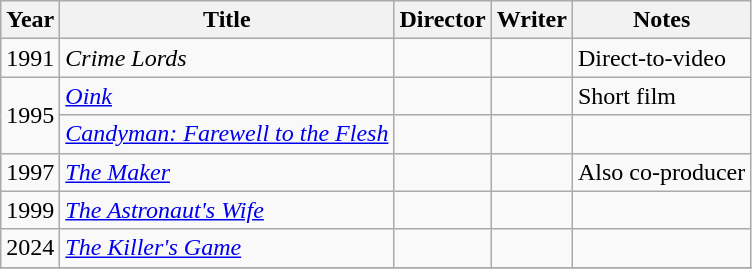<table class=wikitable>
<tr>
<th>Year</th>
<th>Title</th>
<th>Director</th>
<th>Writer</th>
<th>Notes</th>
</tr>
<tr>
<td>1991</td>
<td><em>Crime Lords</em></td>
<td></td>
<td></td>
<td>Direct-to-video</td>
</tr>
<tr>
<td rowspan=2>1995</td>
<td><em><a href='#'>Oink</a></em></td>
<td></td>
<td></td>
<td>Short film</td>
</tr>
<tr>
<td><em><a href='#'>Candyman: Farewell to the Flesh</a></em></td>
<td></td>
<td></td>
<td></td>
</tr>
<tr>
<td>1997</td>
<td><em><a href='#'>The Maker</a></em></td>
<td></td>
<td></td>
<td>Also co-producer</td>
</tr>
<tr>
<td>1999</td>
<td><em><a href='#'>The Astronaut's Wife</a></em></td>
<td></td>
<td></td>
<td></td>
</tr>
<tr>
<td>2024</td>
<td><em><a href='#'>The Killer's Game</a></em></td>
<td></td>
<td></td>
<td></td>
</tr>
<tr>
</tr>
</table>
